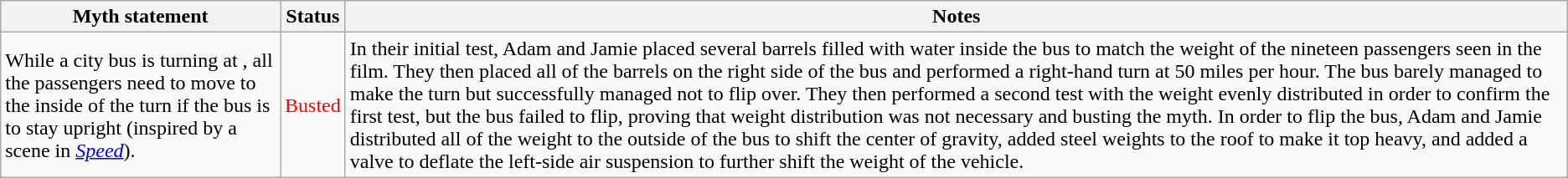<table class="wikitable plainrowheaders">
<tr>
<th>Myth statement</th>
<th>Status</th>
<th>Notes</th>
</tr>
<tr>
<td>While a city bus is turning at , all the passengers need to move to the inside of the turn if the bus is to stay upright (inspired by a scene in <em><a href='#'>Speed</a></em>).</td>
<td style="color:red">Busted</td>
<td>In their initial test, Adam and Jamie placed several barrels filled with water inside the bus to match the weight of the nineteen passengers seen in the film. They then placed all of the barrels on the right side of the bus and performed a right-hand turn at 50 miles per hour. The bus barely managed to make the turn but successfully managed not to flip over. They then performed a second test with the weight evenly distributed in order to confirm the first test, but the bus failed to flip, proving that weight distribution was not necessary and busting the myth. In order to flip the bus, Adam and Jamie distributed all of the weight to the outside of the bus to shift the center of gravity, added steel weights to the roof to make it top heavy, and added a valve to deflate the left-side air suspension to further shift the weight of the vehicle.</td>
</tr>
</table>
